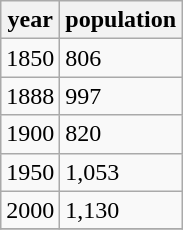<table class="wikitable">
<tr>
<th>year</th>
<th>population</th>
</tr>
<tr>
<td>1850</td>
<td>806</td>
</tr>
<tr>
<td>1888</td>
<td>997</td>
</tr>
<tr>
<td>1900</td>
<td>820</td>
</tr>
<tr>
<td>1950</td>
<td>1,053</td>
</tr>
<tr>
<td>2000</td>
<td>1,130</td>
</tr>
<tr>
</tr>
</table>
